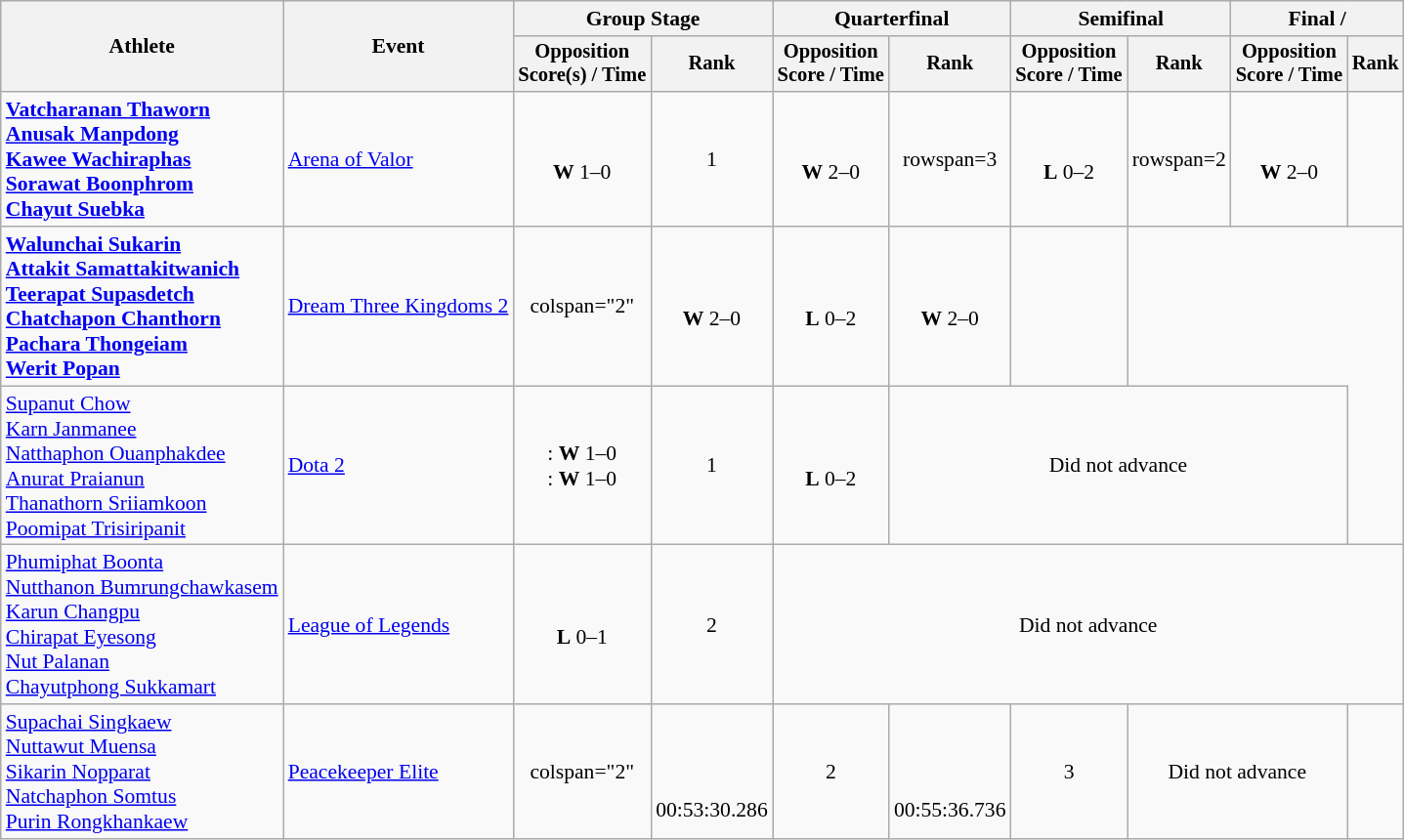<table class="wikitable" style="font-size:90%;text-align:center">
<tr>
<th rowspan="2">Athlete</th>
<th rowspan="2">Event</th>
<th colspan="2">Group Stage</th>
<th colspan="2">Quarterfinal</th>
<th colspan="2">Semifinal</th>
<th colspan="2">Final / </th>
</tr>
<tr style=font-size:95%>
<th>Opposition<br>Score(s) / Time</th>
<th>Rank</th>
<th>Opposition<br>Score / Time</th>
<th>Rank</th>
<th>Opposition<br>Score / Time</th>
<th>Rank</th>
<th>Opposition<br>Score / Time</th>
<th>Rank</th>
</tr>
<tr>
<td align="left"><strong><a href='#'>Vatcharanan Thaworn</a><br><a href='#'>Anusak Manpdong</a><br><a href='#'>Kawee Wachiraphas</a><br><a href='#'>Sorawat Boonphrom</a><br><a href='#'>Chayut Suebka</a></strong></td>
<td align="left"><a href='#'>Arena of Valor</a></td>
<td><br><strong>W</strong> 1–0</td>
<td>1  <strong></strong></td>
<td><br><strong>W</strong> 2–0</td>
<td>rowspan=3 </td>
<td><br><strong>L</strong> 0–2</td>
<td>rowspan=2 </td>
<td><br><strong>W</strong> 2–0</td>
<td></td>
</tr>
<tr>
<td align="left"><strong><a href='#'>Walunchai Sukarin</a><br><a href='#'>Attakit Samattakitwanich</a><br><a href='#'>Teerapat Supasdetch</a><br><a href='#'>Chatchapon Chanthorn</a><br><a href='#'>Pachara Thongeiam</a><br><a href='#'>Werit Popan</a></strong></td>
<td align="left"><a href='#'>Dream Three Kingdoms 2</a></td>
<td>colspan="2" </td>
<td><br><strong>W</strong> 2–0</td>
<td><br><strong>L</strong> 0–2</td>
<td><br><strong>W</strong> 2–0</td>
<td></td>
</tr>
<tr>
<td align="left"><a href='#'>Supanut Chow</a><br><a href='#'>Karn Janmanee</a><br><a href='#'>Natthaphon Ouanphakdee</a><br><a href='#'>Anurat Praianun</a><br><a href='#'>Thanathorn Sriiamkoon</a><br><a href='#'>Poomipat Trisiripanit</a></td>
<td align="left"><a href='#'>Dota 2</a></td>
<td>: <strong>W</strong> 1–0<br>: <strong>W</strong> 1–0</td>
<td>1  <strong></strong></td>
<td><br><strong>L</strong> 0–2</td>
<td colspan="4">Did not advance</td>
</tr>
<tr>
<td align="left"><a href='#'>Phumiphat Boonta</a><br><a href='#'>Nutthanon Bumrungchawkasem</a><br><a href='#'>Karun Changpu</a><br><a href='#'>Chirapat Eyesong</a><br><a href='#'>Nut Palanan</a><br><a href='#'>Chayutphong Sukkamart</a></td>
<td align="left"><a href='#'>League of Legends</a></td>
<td><br><strong>L</strong> 0–1</td>
<td>2</td>
<td colspan="6">Did not advance</td>
</tr>
<tr>
<td align="left"><a href='#'>Supachai Singkaew</a><br><a href='#'>Nuttawut Muensa</a><br><a href='#'>Sikarin Nopparat</a><br><a href='#'>Natchaphon Somtus</a><br><a href='#'>Purin Rongkhankaew</a></td>
<td align="left"><a href='#'>Peacekeeper Elite</a></td>
<td>colspan="2" </td>
<td><br><br><br>  00:53:30.286</td>
<td>2  <strong></strong></td>
<td><br><br><br> 00:55:36.736</td>
<td>3</td>
<td colspan="2">Did not advance</td>
</tr>
</table>
